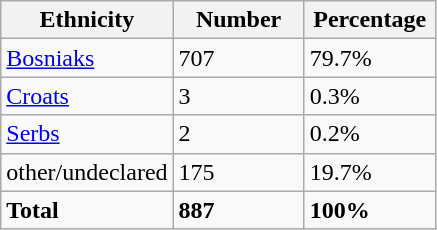<table class="wikitable">
<tr>
<th width="100px">Ethnicity</th>
<th width="80px">Number</th>
<th width="80px">Percentage</th>
</tr>
<tr>
<td><a href='#'>Bosniaks</a></td>
<td>707</td>
<td>79.7%</td>
</tr>
<tr>
<td><a href='#'>Croats</a></td>
<td>3</td>
<td>0.3%</td>
</tr>
<tr>
<td><a href='#'>Serbs</a></td>
<td>2</td>
<td>0.2%</td>
</tr>
<tr>
<td>other/undeclared</td>
<td>175</td>
<td>19.7%</td>
</tr>
<tr>
<td><strong>Total</strong></td>
<td><strong>887</strong></td>
<td><strong>100%</strong></td>
</tr>
</table>
